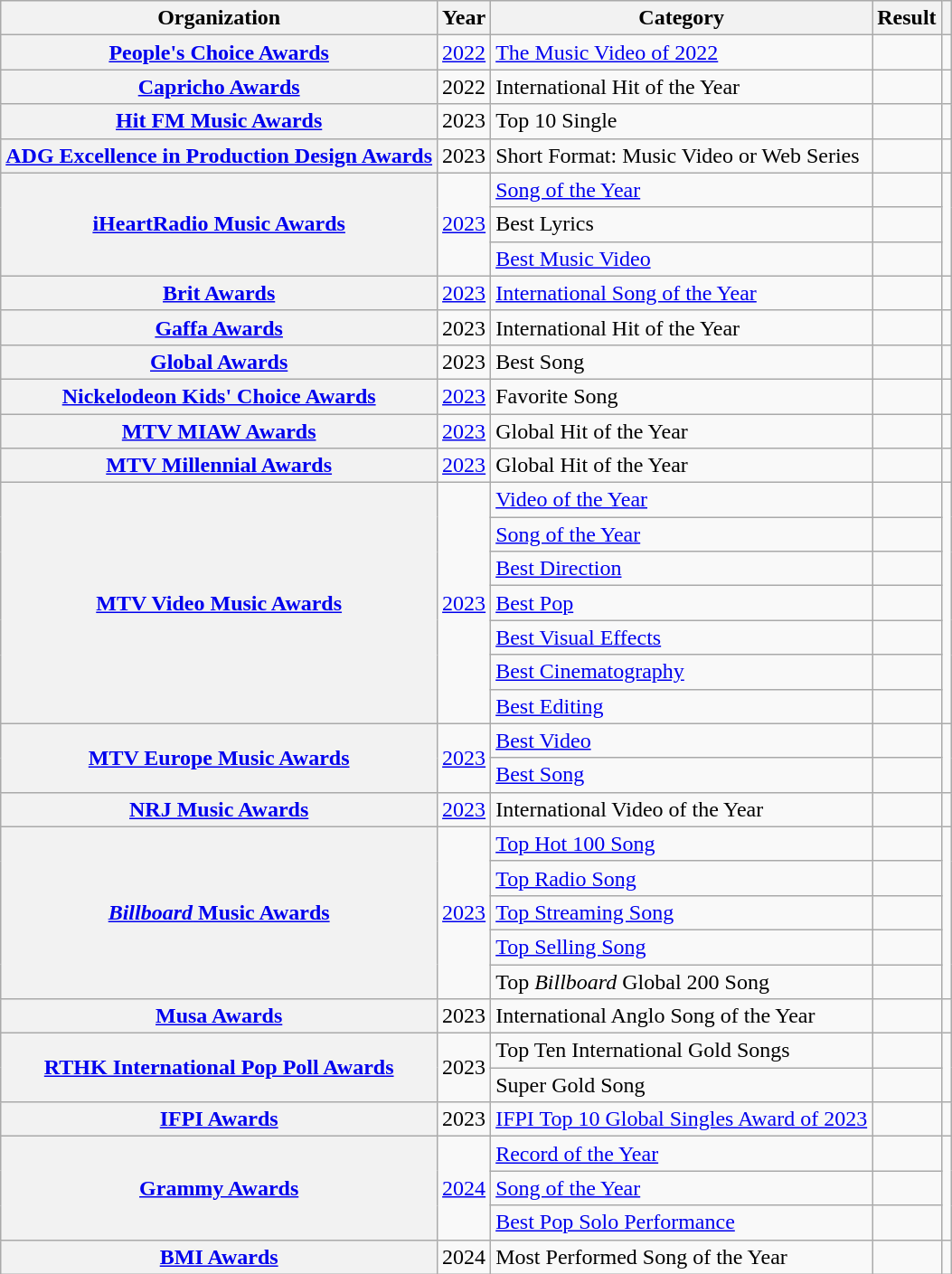<table class="wikitable sortable plainrowheaders" style="border:none; margin:0;">
<tr>
<th scope="col">Organization</th>
<th scope="col">Year</th>
<th scope="col">Category</th>
<th scope="col">Result</th>
<th class="unsortable" scope="col"></th>
</tr>
<tr>
<th scope="row"><a href='#'>People's Choice Awards</a></th>
<td><a href='#'>2022</a></td>
<td><a href='#'>The Music Video of 2022</a></td>
<td></td>
<td></td>
</tr>
<tr>
<th scope="row"><a href='#'>Capricho Awards</a></th>
<td>2022</td>
<td>International Hit of the Year</td>
<td></td>
<td></td>
</tr>
<tr>
<th scope="row"><a href='#'>Hit FM Music Awards</a></th>
<td>2023</td>
<td>Top 10 Single</td>
<td></td>
<td></td>
</tr>
<tr>
<th scope="row"><a href='#'>ADG Excellence in Production Design Awards</a></th>
<td>2023</td>
<td>Short Format: Music Video or Web Series</td>
<td></td>
<td></td>
</tr>
<tr>
<th rowspan="3" scope="row"><a href='#'>iHeartRadio Music Awards</a></th>
<td rowspan="3"><a href='#'>2023</a></td>
<td><a href='#'>Song of the Year</a></td>
<td></td>
<td rowspan="3"></td>
</tr>
<tr>
<td>Best Lyrics</td>
<td></td>
</tr>
<tr>
<td><a href='#'>Best Music Video</a></td>
<td></td>
</tr>
<tr>
<th scope="row"><a href='#'>Brit Awards</a></th>
<td><a href='#'>2023</a></td>
<td><a href='#'>International Song of the Year</a></td>
<td></td>
<td></td>
</tr>
<tr>
<th scope="row"><a href='#'>Gaffa Awards</a></th>
<td>2023</td>
<td>International Hit of the Year</td>
<td></td>
<td></td>
</tr>
<tr>
<th scope="row"><a href='#'>Global Awards</a></th>
<td>2023</td>
<td>Best Song</td>
<td></td>
<td></td>
</tr>
<tr>
<th scope="row"><a href='#'>Nickelodeon Kids' Choice Awards</a></th>
<td><a href='#'>2023</a></td>
<td>Favorite Song</td>
<td></td>
<td></td>
</tr>
<tr>
<th scope="row"><a href='#'>MTV MIAW Awards</a></th>
<td><a href='#'>2023</a></td>
<td>Global Hit of the Year</td>
<td></td>
<td style="text-align:center;"></td>
</tr>
<tr>
<th scope="row"><a href='#'>MTV Millennial Awards</a></th>
<td><a href='#'>2023</a></td>
<td>Global Hit of the Year</td>
<td></td>
<td></td>
</tr>
<tr>
<th rowspan="7" scope="row"><a href='#'>MTV Video Music Awards</a></th>
<td rowspan="7"><a href='#'>2023</a></td>
<td><a href='#'>Video of the Year</a></td>
<td></td>
<td rowspan="7"></td>
</tr>
<tr>
<td><a href='#'>Song of the Year</a></td>
<td></td>
</tr>
<tr>
<td><a href='#'>Best Direction</a></td>
<td></td>
</tr>
<tr>
<td><a href='#'>Best Pop</a></td>
<td></td>
</tr>
<tr>
<td><a href='#'>Best Visual Effects</a></td>
<td></td>
</tr>
<tr>
<td><a href='#'>Best Cinematography</a></td>
<td></td>
</tr>
<tr>
<td><a href='#'>Best Editing</a></td>
<td></td>
</tr>
<tr>
<th rowspan="2" scope="row"><a href='#'>MTV Europe Music Awards</a></th>
<td rowspan="2"><a href='#'>2023</a></td>
<td><a href='#'>Best Video</a></td>
<td></td>
<td rowspan="2"></td>
</tr>
<tr>
<td><a href='#'>Best Song</a></td>
<td></td>
</tr>
<tr>
<th scope="row"><a href='#'>NRJ Music Awards</a></th>
<td><a href='#'>2023</a></td>
<td>International Video of the Year</td>
<td></td>
<td></td>
</tr>
<tr>
<th rowspan="5" scope="row"><a href='#'><em>Billboard</em> Music Awards</a></th>
<td rowspan ="5"><a href='#'>2023</a></td>
<td><a href='#'>Top Hot 100 Song</a></td>
<td></td>
<td rowspan="5"></td>
</tr>
<tr>
<td><a href='#'>Top Radio Song</a></td>
<td></td>
</tr>
<tr>
<td><a href='#'>Top Streaming Song</a></td>
<td></td>
</tr>
<tr>
<td><a href='#'>Top Selling Song</a></td>
<td></td>
</tr>
<tr>
<td>Top <em>Billboard</em> Global 200 Song</td>
<td></td>
</tr>
<tr>
<th scope="row"><a href='#'>Musa Awards</a></th>
<td>2023</td>
<td>International Anglo Song of the Year</td>
<td></td>
<td></td>
</tr>
<tr>
<th rowspan="2" scope="row"><a href='#'>RTHK International Pop Poll Awards</a></th>
<td rowspan="2">2023</td>
<td>Top Ten International Gold Songs</td>
<td></td>
<td rowspan="2"></td>
</tr>
<tr>
<td>Super Gold Song</td>
<td></td>
</tr>
<tr>
<th scope="row"><a href='#'>IFPI Awards</a></th>
<td>2023</td>
<td><a href='#'>IFPI Top 10 Global Singles Award of 2023</a></td>
<td></td>
<td style="text-align:center"></td>
</tr>
<tr>
<th rowspan="3" scope="row"><a href='#'>Grammy Awards</a></th>
<td rowspan="3"><a href='#'>2024</a></td>
<td><a href='#'>Record of the Year</a></td>
<td></td>
<td rowspan="3"></td>
</tr>
<tr>
<td><a href='#'>Song of the Year</a></td>
<td></td>
</tr>
<tr>
<td><a href='#'>Best Pop Solo Performance</a></td>
<td></td>
</tr>
<tr>
<th rowspan="1" scope="row"><a href='#'>BMI Awards</a></th>
<td>2024</td>
<td>Most Performed Song of the Year</td>
<td></td>
<td></td>
</tr>
<tr>
</tr>
</table>
